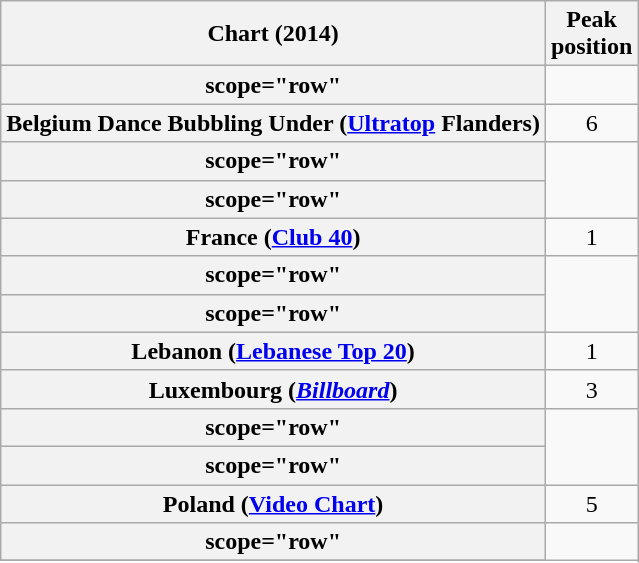<table class="wikitable sortable plainrowheaders" border="1">
<tr>
<th scope="col">Chart (2014)</th>
<th scope="col">Peak<br>position</th>
</tr>
<tr>
<th>scope="row"</th>
</tr>
<tr>
<th scope="row">Belgium Dance Bubbling Under (<a href='#'>Ultratop</a> Flanders)</th>
<td style="text-align:center;">6</td>
</tr>
<tr>
<th>scope="row"</th>
</tr>
<tr>
<th>scope="row"</th>
</tr>
<tr>
<th scope="row">France (<a href='#'>Club 40</a>)</th>
<td style="text-align:center;">1</td>
</tr>
<tr>
<th>scope="row"</th>
</tr>
<tr>
<th>scope="row"</th>
</tr>
<tr>
<th scope="row">Lebanon (<a href='#'>Lebanese Top 20</a>)</th>
<td style="text-align:center;">1</td>
</tr>
<tr>
<th scope="row">Luxembourg (<em><a href='#'>Billboard</a></em>)</th>
<td style="text-align:center;">3</td>
</tr>
<tr>
<th>scope="row"</th>
</tr>
<tr>
<th>scope="row"</th>
</tr>
<tr>
<th scope="row">Poland (<a href='#'>Video Chart</a>)</th>
<td align=center>5</td>
</tr>
<tr>
<th>scope="row"</th>
</tr>
<tr>
</tr>
</table>
